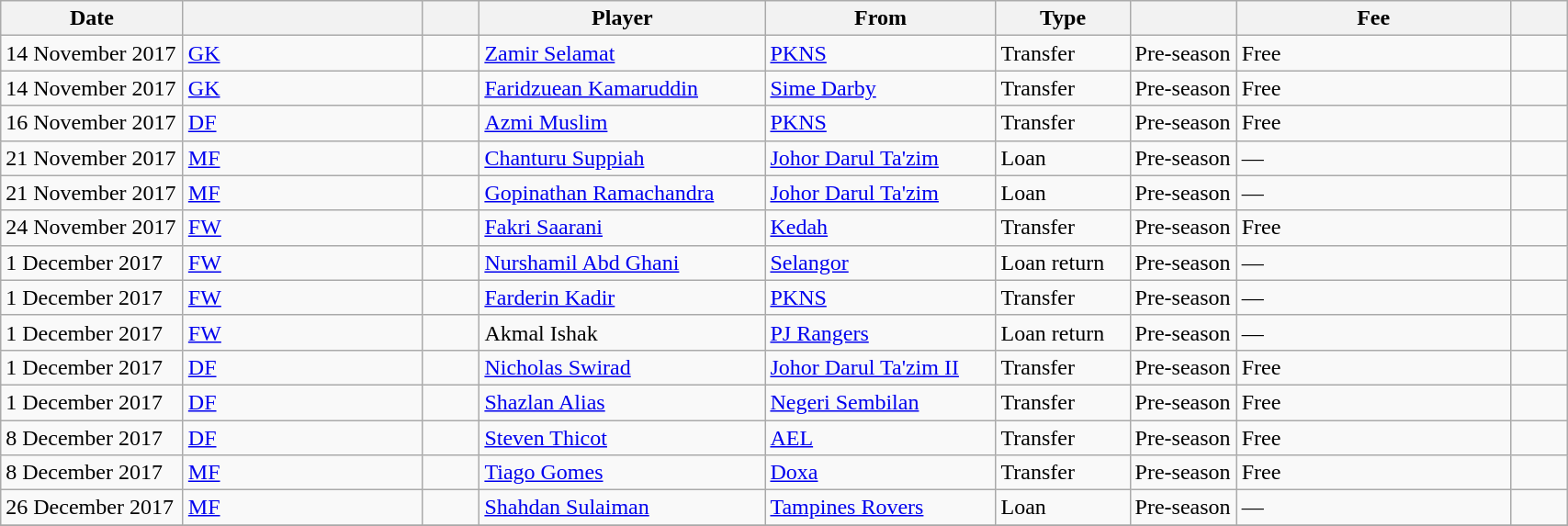<table class="wikitable sortable" style="width:90%; text-align:center; font-size:100%; text-align:left">
<tr>
<th scope="col" style="width:125px;">Date</th>
<th></th>
<th></th>
<th scope="col" style="width:200px;">Player</th>
<th scope="col" style="width:160px;">From</th>
<th scope="col" style="width:90px;">Type</th>
<th scope="col" style="width:70px;"></th>
<th>Fee</th>
<th></th>
</tr>
<tr>
<td>14 November 2017</td>
<td><a href='#'>GK</a></td>
<td></td>
<td style="text-align:left"> <a href='#'>Zamir Selamat</a></td>
<td style="text-align:left"> <a href='#'>PKNS</a></td>
<td>Transfer</td>
<td>Pre-season</td>
<td>Free</td>
<td></td>
</tr>
<tr>
<td>14 November 2017</td>
<td><a href='#'>GK</a></td>
<td></td>
<td style="text-align:left"> <a href='#'>Faridzuean Kamaruddin</a></td>
<td style="text-align:left"> <a href='#'>Sime Darby</a></td>
<td>Transfer</td>
<td>Pre-season</td>
<td>Free</td>
<td></td>
</tr>
<tr>
<td>16 November 2017</td>
<td><a href='#'>DF</a></td>
<td></td>
<td style="text-align:left"> <a href='#'>Azmi Muslim</a></td>
<td style="text-align:left"> <a href='#'>PKNS</a></td>
<td>Transfer</td>
<td>Pre-season</td>
<td>Free</td>
<td></td>
</tr>
<tr>
<td>21 November 2017</td>
<td><a href='#'>MF</a></td>
<td></td>
<td style="text-align:left"> <a href='#'>Chanturu Suppiah</a></td>
<td style="text-align:left"> <a href='#'>Johor Darul Ta'zim</a></td>
<td>Loan</td>
<td>Pre-season</td>
<td>—</td>
<td></td>
</tr>
<tr>
<td>21 November 2017</td>
<td><a href='#'>MF</a></td>
<td></td>
<td style="text-align:left"> <a href='#'>Gopinathan Ramachandra</a></td>
<td style="text-align:left"> <a href='#'>Johor Darul Ta'zim</a></td>
<td>Loan</td>
<td>Pre-season</td>
<td>—</td>
<td></td>
</tr>
<tr>
<td>24 November 2017</td>
<td><a href='#'>FW</a></td>
<td></td>
<td style="text-align:left"> <a href='#'>Fakri Saarani</a></td>
<td style="text-align:left"> <a href='#'>Kedah</a></td>
<td>Transfer</td>
<td>Pre-season</td>
<td>Free</td>
<td></td>
</tr>
<tr>
<td>1 December 2017</td>
<td><a href='#'>FW</a></td>
<td></td>
<td style="text-align:left"> <a href='#'>Nurshamil Abd Ghani</a></td>
<td style="text-align:left"> <a href='#'>Selangor</a></td>
<td>Loan return</td>
<td>Pre-season</td>
<td>—</td>
<td></td>
</tr>
<tr>
<td>1 December 2017</td>
<td><a href='#'>FW</a></td>
<td></td>
<td style="text-align:left"> <a href='#'>Farderin Kadir</a></td>
<td style="text-align:left"> <a href='#'>PKNS</a></td>
<td>Transfer</td>
<td>Pre-season</td>
<td>—</td>
<td></td>
</tr>
<tr>
<td>1 December 2017</td>
<td><a href='#'>FW</a></td>
<td></td>
<td style="text-align:left"> Akmal Ishak</td>
<td style="text-align:left"> <a href='#'>PJ Rangers</a></td>
<td>Loan return</td>
<td>Pre-season</td>
<td>—</td>
<td></td>
</tr>
<tr>
<td>1 December 2017</td>
<td><a href='#'>DF</a></td>
<td></td>
<td style="text-align:left"> <a href='#'>Nicholas Swirad</a></td>
<td style="text-align:left"> <a href='#'>Johor Darul Ta'zim II</a></td>
<td>Transfer</td>
<td>Pre-season</td>
<td>Free</td>
<td></td>
</tr>
<tr>
<td>1 December 2017</td>
<td><a href='#'>DF</a></td>
<td></td>
<td style="text-align:left"> <a href='#'>Shazlan Alias</a></td>
<td style="text-align:left"> <a href='#'>Negeri Sembilan</a></td>
<td>Transfer</td>
<td>Pre-season</td>
<td>Free</td>
<td></td>
</tr>
<tr>
<td>8 December 2017</td>
<td><a href='#'>DF</a></td>
<td></td>
<td style="text-align:left"> <a href='#'>Steven Thicot</a></td>
<td style="text-align:left"> <a href='#'>AEL</a></td>
<td>Transfer</td>
<td>Pre-season</td>
<td>Free</td>
<td></td>
</tr>
<tr>
<td>8 December 2017</td>
<td><a href='#'>MF</a></td>
<td></td>
<td style="text-align:left"> <a href='#'>Tiago Gomes</a></td>
<td style="text-align:left"> <a href='#'>Doxa</a></td>
<td>Transfer</td>
<td>Pre-season</td>
<td>Free</td>
<td></td>
</tr>
<tr>
<td>26 December 2017</td>
<td><a href='#'>MF</a></td>
<td></td>
<td style="text-align:left"> <a href='#'>Shahdan Sulaiman</a></td>
<td style="text-align:left"> <a href='#'>Tampines Rovers</a></td>
<td>Loan</td>
<td>Pre-season</td>
<td>—</td>
<td></td>
</tr>
<tr>
</tr>
</table>
